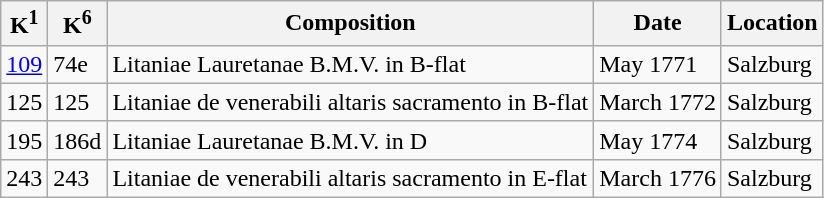<table class="wikitable sortable">
<tr>
<th>K<sup>1</sup></th>
<th>K<sup>6</sup></th>
<th>Composition</th>
<th>Date</th>
<th>Location</th>
</tr>
<tr>
<td><a href='#'>109</a></td>
<td>74e</td>
<td>Litaniae Lauretanae B.M.V. in B-flat</td>
<td>May 1771</td>
<td>Salzburg</td>
</tr>
<tr>
<td>125</td>
<td>125</td>
<td>Litaniae de venerabili altaris sacramento in B-flat</td>
<td>March 1772</td>
<td>Salzburg</td>
</tr>
<tr>
<td>195</td>
<td>186d</td>
<td>Litaniae Lauretanae B.M.V. in D</td>
<td>May 1774</td>
<td>Salzburg</td>
</tr>
<tr>
<td>243</td>
<td>243</td>
<td>Litaniae de venerabili altaris sacramento in E-flat</td>
<td>March 1776</td>
<td>Salzburg</td>
</tr>
</table>
